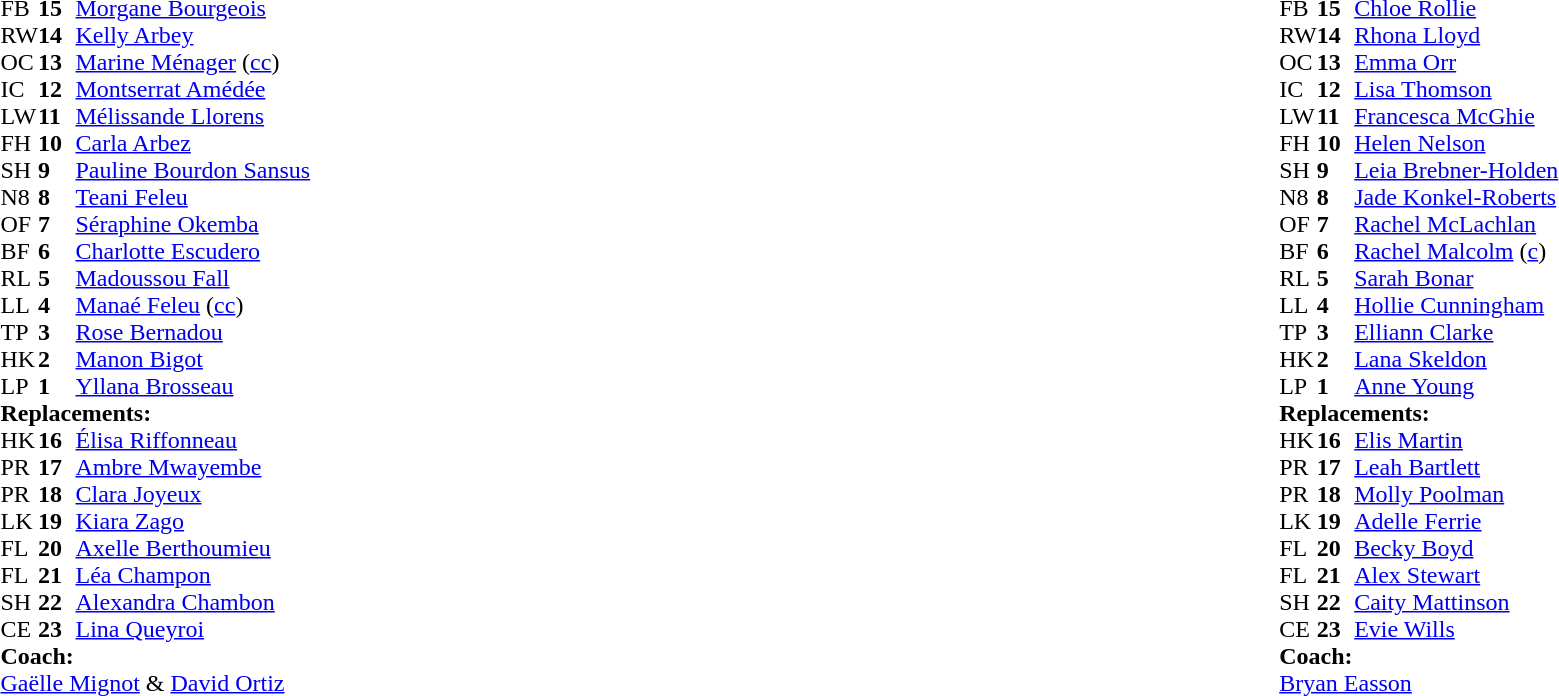<table style="width:100%">
<tr>
<td style="vertical-align:top; width:50%"><br><table cellspacing="0" cellpadding="0">
<tr>
<th width="25"></th>
<th width="25"></th>
</tr>
<tr>
<td>FB</td>
<td><strong>15</strong></td>
<td><a href='#'>Morgane Bourgeois</a></td>
</tr>
<tr>
<td>RW</td>
<td><strong>14</strong></td>
<td><a href='#'>Kelly Arbey</a></td>
</tr>
<tr>
<td>OC</td>
<td><strong>13</strong></td>
<td><a href='#'>Marine Ménager</a> (<a href='#'>cc</a>)</td>
</tr>
<tr>
<td>IC</td>
<td><strong>12</strong></td>
<td><a href='#'>Montserrat Amédée</a></td>
</tr>
<tr>
<td>LW</td>
<td><strong>11</strong></td>
<td><a href='#'>Mélissande Llorens</a></td>
</tr>
<tr>
<td>FH</td>
<td><strong>10</strong></td>
<td><a href='#'>Carla Arbez</a></td>
<td></td>
<td></td>
</tr>
<tr>
<td>SH</td>
<td><strong>9</strong></td>
<td><a href='#'>Pauline Bourdon Sansus</a></td>
<td></td>
<td></td>
</tr>
<tr>
<td>N8</td>
<td><strong>8</strong></td>
<td><a href='#'>Teani Feleu</a></td>
</tr>
<tr>
<td>OF</td>
<td><strong>7</strong></td>
<td><a href='#'>Séraphine Okemba</a></td>
<td></td>
<td></td>
</tr>
<tr>
<td>BF</td>
<td><strong>6</strong></td>
<td><a href='#'>Charlotte Escudero</a></td>
<td></td>
<td></td>
</tr>
<tr>
<td>RL</td>
<td><strong>5</strong></td>
<td><a href='#'>Madoussou Fall</a></td>
</tr>
<tr>
<td>LL</td>
<td><strong>4</strong></td>
<td><a href='#'>Manaé Feleu</a> (<a href='#'>cc</a>)</td>
<td></td>
<td></td>
</tr>
<tr>
<td>TP</td>
<td><strong>3</strong></td>
<td><a href='#'>Rose Bernadou</a></td>
<td></td>
<td></td>
</tr>
<tr>
<td>HK</td>
<td><strong>2</strong></td>
<td><a href='#'>Manon Bigot</a></td>
<td></td>
<td></td>
</tr>
<tr>
<td>LP</td>
<td><strong>1</strong></td>
<td><a href='#'>Yllana Brosseau</a></td>
<td></td>
<td></td>
</tr>
<tr>
<td colspan="3"><strong>Replacements:</strong></td>
</tr>
<tr>
<td>HK</td>
<td><strong>16</strong></td>
<td><a href='#'>Élisa Riffonneau</a></td>
<td></td>
<td></td>
</tr>
<tr>
<td>PR</td>
<td><strong>17</strong></td>
<td><a href='#'>Ambre Mwayembe</a></td>
<td></td>
<td></td>
</tr>
<tr>
<td>PR</td>
<td><strong>18</strong></td>
<td><a href='#'>Clara Joyeux</a></td>
<td></td>
<td></td>
</tr>
<tr>
<td>LK</td>
<td><strong>19</strong></td>
<td><a href='#'>Kiara Zago</a></td>
<td></td>
<td></td>
</tr>
<tr>
<td>FL</td>
<td><strong>20</strong></td>
<td><a href='#'>Axelle Berthoumieu</a></td>
<td></td>
<td></td>
</tr>
<tr>
<td>FL</td>
<td><strong>21</strong></td>
<td><a href='#'>Léa Champon</a></td>
<td></td>
<td></td>
</tr>
<tr>
<td>SH</td>
<td><strong>22</strong></td>
<td><a href='#'>Alexandra Chambon</a></td>
<td></td>
<td></td>
</tr>
<tr>
<td>CE</td>
<td><strong>23</strong></td>
<td><a href='#'>Lina Queyroi</a></td>
<td></td>
<td></td>
</tr>
<tr>
<td colspan="3"><strong>Coach:</strong></td>
</tr>
<tr>
<td colspan="3"> <a href='#'>Gaëlle Mignot</a> &  <a href='#'>David Ortiz</a></td>
</tr>
</table>
</td>
<td style="vertical-align:top"></td>
<td style="vertical-align:top; width:50%"><br><table cellspacing="0" cellpadding="0" style="margin:auto">
<tr>
<th width="25"></th>
<th width="25"></th>
</tr>
<tr>
<td>FB</td>
<td><strong>15</strong></td>
<td><a href='#'>Chloe Rollie</a></td>
</tr>
<tr>
<td>RW</td>
<td><strong>14</strong></td>
<td><a href='#'>Rhona Lloyd</a></td>
</tr>
<tr>
<td>OC</td>
<td><strong>13</strong></td>
<td><a href='#'>Emma Orr</a></td>
<td></td>
<td></td>
</tr>
<tr>
<td>IC</td>
<td><strong>12</strong></td>
<td><a href='#'>Lisa Thomson</a></td>
</tr>
<tr>
<td>LW</td>
<td><strong>11</strong></td>
<td><a href='#'>Francesca McGhie</a></td>
</tr>
<tr>
<td>FH</td>
<td><strong>10</strong></td>
<td><a href='#'>Helen Nelson</a></td>
</tr>
<tr>
<td>SH</td>
<td><strong>9</strong></td>
<td><a href='#'>Leia Brebner-Holden</a></td>
<td></td>
<td></td>
</tr>
<tr>
<td>N8</td>
<td><strong>8</strong></td>
<td><a href='#'>Jade Konkel-Roberts</a></td>
<td></td>
<td></td>
</tr>
<tr>
<td>OF</td>
<td><strong>7</strong></td>
<td><a href='#'>Rachel McLachlan</a></td>
</tr>
<tr>
<td>BF</td>
<td><strong>6</strong></td>
<td><a href='#'>Rachel Malcolm</a> (<a href='#'>c</a>)</td>
</tr>
<tr>
<td>RL</td>
<td><strong>5</strong></td>
<td><a href='#'>Sarah Bonar</a></td>
</tr>
<tr>
<td>LL</td>
<td><strong>4</strong></td>
<td><a href='#'>Hollie Cunningham</a></td>
<td></td>
<td></td>
</tr>
<tr>
<td>TP</td>
<td><strong>3</strong></td>
<td><a href='#'>Elliann Clarke</a></td>
<td></td>
<td></td>
<td></td>
<td></td>
</tr>
<tr>
<td>HK</td>
<td><strong>2</strong></td>
<td><a href='#'>Lana Skeldon</a></td>
<td></td>
<td></td>
</tr>
<tr>
<td>LP</td>
<td><strong>1</strong></td>
<td><a href='#'>Anne Young</a></td>
<td></td>
<td></td>
</tr>
<tr>
<td colspan=3><strong>Replacements:</strong></td>
</tr>
<tr>
<td>HK</td>
<td><strong>16</strong></td>
<td><a href='#'>Elis Martin</a></td>
<td></td>
<td></td>
</tr>
<tr>
<td>PR</td>
<td><strong>17</strong></td>
<td><a href='#'>Leah Bartlett</a></td>
<td></td>
<td></td>
</tr>
<tr>
<td>PR</td>
<td><strong>18</strong></td>
<td><a href='#'>Molly Poolman</a></td>
<td></td>
<td></td>
<td></td>
<td></td>
</tr>
<tr>
<td>LK</td>
<td><strong>19</strong></td>
<td><a href='#'>Adelle Ferrie</a></td>
<td></td>
<td></td>
<td></td>
</tr>
<tr>
<td>FL</td>
<td><strong>20</strong></td>
<td><a href='#'>Becky Boyd</a></td>
<td></td>
<td></td>
<td></td>
</tr>
<tr>
<td>FL</td>
<td><strong>21</strong></td>
<td><a href='#'>Alex Stewart</a></td>
<td></td>
<td></td>
</tr>
<tr>
<td>SH</td>
<td><strong>22</strong></td>
<td><a href='#'>Caity Mattinson</a></td>
<td></td>
<td></td>
</tr>
<tr>
<td>CE</td>
<td><strong>23</strong></td>
<td><a href='#'>Evie Wills</a></td>
<td></td>
<td></td>
</tr>
<tr>
<td colspan="3"><strong>Coach:</strong></td>
</tr>
<tr>
<td colspan="3"> <a href='#'>Bryan Easson</a></td>
</tr>
</table>
</td>
</tr>
</table>
